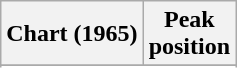<table class="wikitable sortable plainrowheaders" style="text-align:center">
<tr>
<th scope="col">Chart (1965)</th>
<th scope="col">Peak<br> position</th>
</tr>
<tr>
</tr>
<tr>
</tr>
</table>
